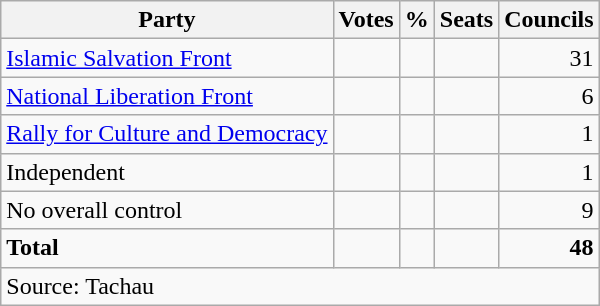<table class=wikitable style=text-align:right>
<tr>
<th>Party</th>
<th>Votes</th>
<th>%</th>
<th>Seats</th>
<th>Councils</th>
</tr>
<tr>
<td align=left><a href='#'>Islamic Salvation Front</a></td>
<td></td>
<td></td>
<td></td>
<td>31</td>
</tr>
<tr>
<td align=left><a href='#'>National Liberation Front</a></td>
<td></td>
<td></td>
<td></td>
<td>6</td>
</tr>
<tr>
<td align=left><a href='#'>Rally for Culture and Democracy</a></td>
<td></td>
<td></td>
<td></td>
<td>1</td>
</tr>
<tr>
<td align=left>Independent</td>
<td></td>
<td></td>
<td></td>
<td>1</td>
</tr>
<tr>
<td align=left>No overall control</td>
<td></td>
<td></td>
<td></td>
<td>9</td>
</tr>
<tr>
<td align=left><strong>Total</strong></td>
<td></td>
<td></td>
<td></td>
<td><strong>48</strong></td>
</tr>
<tr>
<td align=left colspan=6>Source: Tachau</td>
</tr>
</table>
